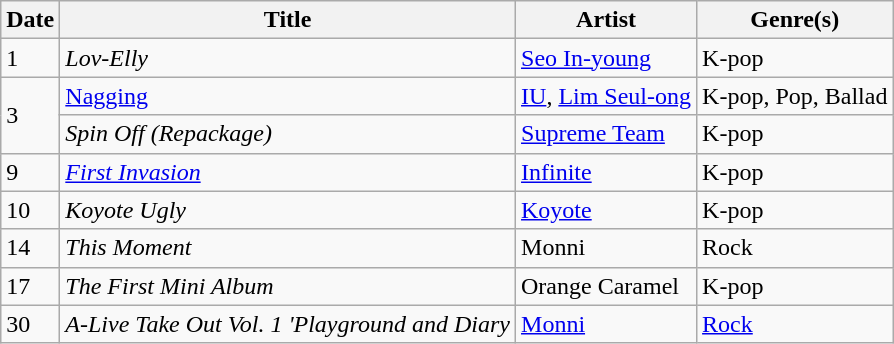<table class="wikitable" style="text-align: left;">
<tr>
<th>Date</th>
<th>Title</th>
<th>Artist</th>
<th>Genre(s)</th>
</tr>
<tr>
<td rowspan="1">1</td>
<td><em>Lov-Elly</em></td>
<td><a href='#'>Seo In-young</a></td>
<td>K-pop</td>
</tr>
<tr>
<td rowspan="2">3</td>
<td><a href='#'>Nagging</a></td>
<td><a href='#'>IU</a>, <a href='#'>Lim Seul-ong</a></td>
<td>K-pop, Pop, Ballad</td>
</tr>
<tr>
<td><em>Spin Off (Repackage)</em></td>
<td><a href='#'>Supreme Team</a></td>
<td>K-pop</td>
</tr>
<tr>
<td rowspan="1">9</td>
<td><em><a href='#'>First Invasion</a></em></td>
<td><a href='#'>Infinite</a></td>
<td>K-pop</td>
</tr>
<tr>
<td rowspan="1">10</td>
<td><em>Koyote Ugly</em></td>
<td><a href='#'>Koyote</a></td>
<td>K-pop</td>
</tr>
<tr>
<td>14</td>
<td><em>This Moment</em></td>
<td>Monni</td>
<td>Rock</td>
</tr>
<tr>
<td rowspan="1">17</td>
<td><em>The First Mini Album</em></td>
<td>Orange Caramel</td>
<td>K-pop</td>
</tr>
<tr>
<td>30</td>
<td><em>A-Live Take Out Vol. 1 'Playground and Diary</em></td>
<td><a href='#'>Monni</a></td>
<td><a href='#'>Rock</a></td>
</tr>
</table>
